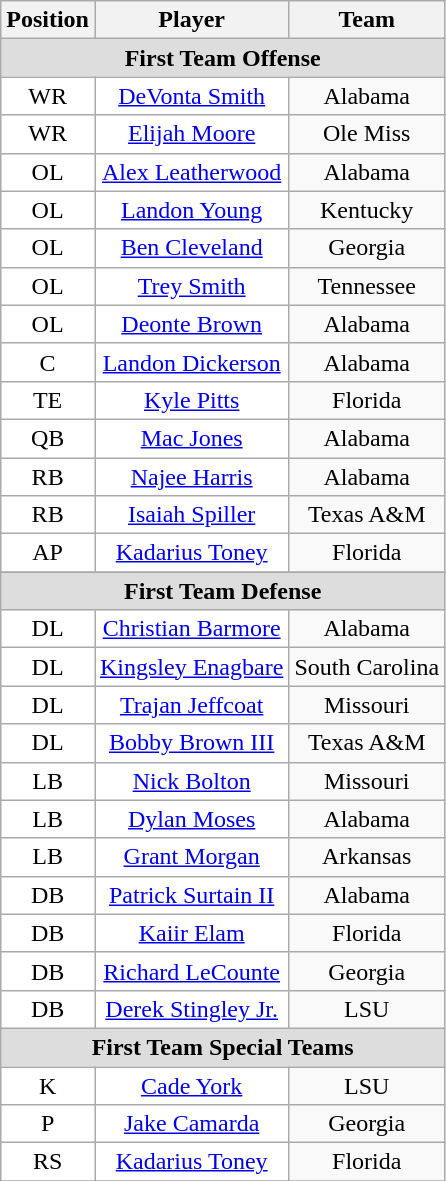<table class="wikitable" border="0">
<tr>
<th>Position</th>
<th>Player</th>
<th>Team</th>
</tr>
<tr>
<td colspan="3" style="text-align:center; background:#ddd;"><strong>First Team Offense </strong></td>
</tr>
<tr style="text-align:center;">
<td style="background:white">WR</td>
<td style="background:white"><a href='#'>DeVonta Smith</a></td>
<td style=>Alabama</td>
</tr>
<tr style="text-align:center;">
<td style="background:white">WR</td>
<td style="background:white"><a href='#'>Elijah Moore</a></td>
<td style=>Ole Miss</td>
</tr>
<tr style="text-align:center;">
<td style="background:white">OL</td>
<td style="background:white"><a href='#'>Alex Leatherwood</a></td>
<td style=>Alabama</td>
</tr>
<tr style="text-align:center;">
<td style="background:white">OL</td>
<td style="background:white"><a href='#'>Landon Young</a></td>
<td style=>Kentucky</td>
</tr>
<tr style="text-align:center;">
<td style="background:white">OL</td>
<td style="background:white"><a href='#'>Ben Cleveland</a></td>
<td style=>Georgia</td>
</tr>
<tr style="text-align:center;">
<td style="background:white">OL</td>
<td style="background:white"><a href='#'>Trey Smith</a></td>
<td style=>Tennessee</td>
</tr>
<tr style="text-align:center;">
<td style="background:white">OL</td>
<td style="background:white"><a href='#'>Deonte Brown</a></td>
<td style=>Alabama</td>
</tr>
<tr style="text-align:center;">
<td style="background:white">C</td>
<td style="background:white"><a href='#'>Landon Dickerson</a></td>
<td style=>Alabama</td>
</tr>
<tr style="text-align:center;">
<td style="background:white">TE</td>
<td style="background:white"><a href='#'>Kyle Pitts</a></td>
<td style=>Florida</td>
</tr>
<tr style="text-align:center;">
<td style="background:white">QB</td>
<td style="background:white"><a href='#'>Mac Jones</a></td>
<td style=>Alabama</td>
</tr>
<tr style="text-align:center;">
<td style="background:white">RB</td>
<td style="background:white"><a href='#'>Najee Harris</a></td>
<td style=>Alabama</td>
</tr>
<tr style="text-align:center;">
<td style="background:white">RB</td>
<td style="background:white"><a href='#'>Isaiah Spiller</a></td>
<td style=>Texas A&M</td>
</tr>
<tr style="text-align:center;">
<td style="background:white">AP</td>
<td style="background:white"><a href='#'>Kadarius Toney</a></td>
<td style=>Florida</td>
</tr>
<tr>
</tr>
<tr>
<td colspan="3" style="text-align:center; background:#ddd;"><strong>First Team Defense</strong></td>
</tr>
<tr style="text-align:center;">
<td style="background:white">DL</td>
<td style="background:white"><a href='#'>Christian Barmore</a></td>
<td style=>Alabama</td>
</tr>
<tr style="text-align:center;">
<td style="background:white">DL</td>
<td style="background:white"><a href='#'>Kingsley Enagbare</a></td>
<td style=>South Carolina</td>
</tr>
<tr style="text-align:center;">
<td style="background:white">DL</td>
<td style="background:white"><a href='#'>Trajan Jeffcoat</a></td>
<td style=>Missouri</td>
</tr>
<tr style="text-align:center;">
<td style="background:white">DL</td>
<td style="background:white"><a href='#'>Bobby Brown III</a></td>
<td style=>Texas A&M</td>
</tr>
<tr style="text-align:center;">
<td style="background:white">LB</td>
<td style="background:white"><a href='#'>Nick Bolton</a></td>
<td style=>Missouri</td>
</tr>
<tr style="text-align:center;">
<td style="background:white">LB</td>
<td style="background:white"><a href='#'>Dylan Moses</a></td>
<td style=>Alabama</td>
</tr>
<tr style="text-align:center;">
<td style="background:white">LB</td>
<td style="background:white"><a href='#'>Grant Morgan</a></td>
<td style=>Arkansas</td>
</tr>
<tr style="text-align:center;">
<td style="background:white">DB</td>
<td style="background:white"><a href='#'>Patrick Surtain II</a></td>
<td style=>Alabama</td>
</tr>
<tr style="text-align:center;">
<td style="background:white">DB</td>
<td style="background:white"><a href='#'>Kaiir Elam</a></td>
<td style=>Florida</td>
</tr>
<tr style="text-align:center;">
<td style="background:white">DB</td>
<td style="background:white"><a href='#'>Richard LeCounte</a></td>
<td style=>Georgia</td>
</tr>
<tr style="text-align:center;">
<td style="background:white">DB</td>
<td style="background:white"><a href='#'>Derek Stingley Jr.</a></td>
<td style=>LSU</td>
</tr>
<tr>
<td colspan="3" style="text-align:center; background:#ddd;"><strong>First Team Special Teams</strong></td>
</tr>
<tr style="text-align:center;">
<td style="background:white">K</td>
<td style="background:white"><a href='#'>Cade York</a></td>
<td style=>LSU</td>
</tr>
<tr style="text-align:center;">
<td style="background:white">P</td>
<td style="background:white"><a href='#'>Jake Camarda</a></td>
<td style=>Georgia</td>
</tr>
<tr style="text-align:center;">
<td style="background:white">RS</td>
<td style="background:white"><a href='#'>Kadarius Toney</a></td>
<td style=>Florida</td>
</tr>
<tr>
</tr>
</table>
